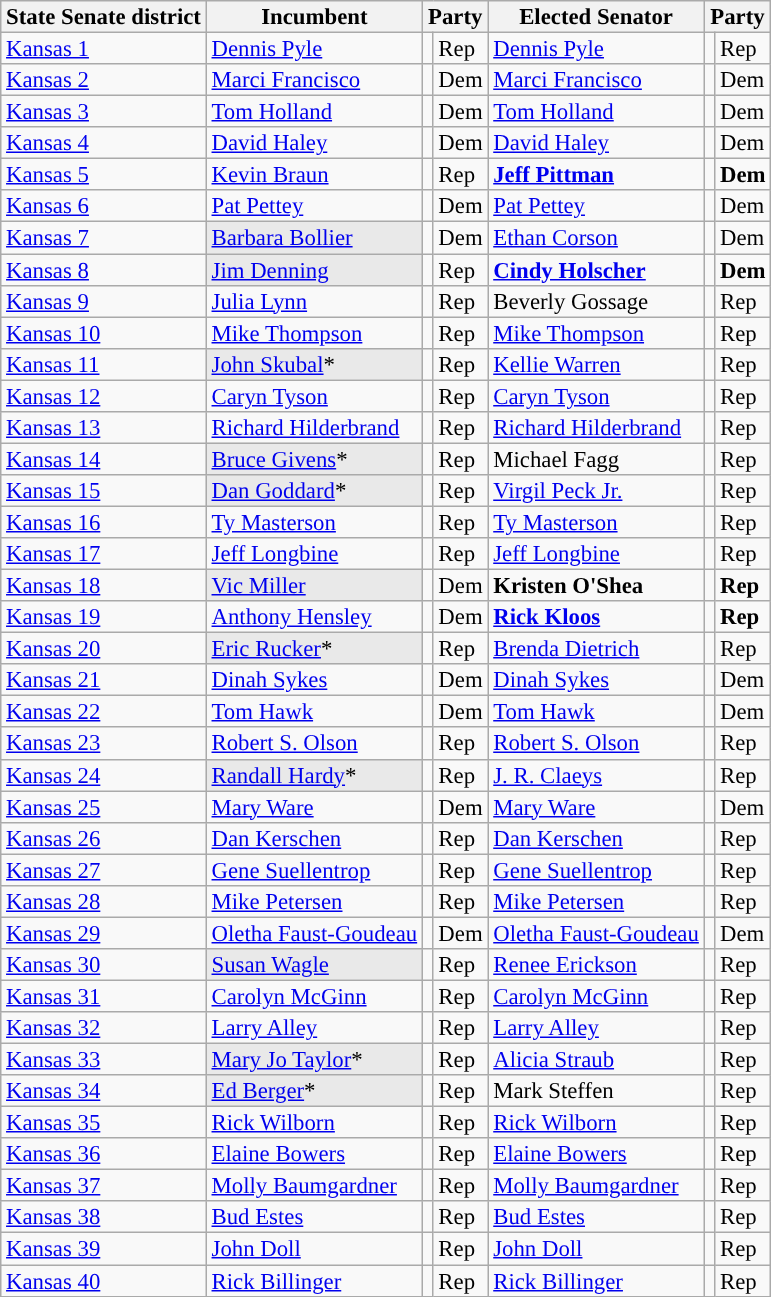<table class="sortable wikitable" style="font-size:95%;line-height:14px;">
<tr>
<th colspan="1">State Senate district</th>
<th class="unsortable">Incumbent</th>
<th colspan="2">Party</th>
<th class="unsortable">Elected Senator</th>
<th colspan="2">Party</th>
</tr>
<tr>
<td><a href='#'>Kansas 1</a></td>
<td><a href='#'>Dennis Pyle</a></td>
<td style="background:"></td>
<td>Rep</td>
<td><a href='#'>Dennis Pyle</a></td>
<td style="background:"></td>
<td>Rep</td>
</tr>
<tr>
<td><a href='#'>Kansas 2</a></td>
<td><a href='#'>Marci Francisco</a></td>
<td style="background:"></td>
<td>Dem</td>
<td><a href='#'>Marci Francisco</a></td>
<td style="background:"></td>
<td>Dem</td>
</tr>
<tr>
<td><a href='#'>Kansas 3</a></td>
<td><a href='#'>Tom Holland</a></td>
<td style="background:"></td>
<td>Dem</td>
<td><a href='#'>Tom Holland</a></td>
<td style="background:"></td>
<td>Dem</td>
</tr>
<tr>
<td><a href='#'>Kansas 4</a></td>
<td><a href='#'>David Haley</a></td>
<td style="background:"></td>
<td>Dem</td>
<td><a href='#'>David Haley</a></td>
<td style="background:"></td>
<td>Dem</td>
</tr>
<tr>
<td><a href='#'>Kansas 5</a></td>
<td><a href='#'>Kevin Braun</a></td>
<td style="background:"></td>
<td>Rep</td>
<td><strong><a href='#'>Jeff Pittman</a></strong></td>
<td style="background:"></td>
<td><strong>Dem</strong></td>
</tr>
<tr>
<td><a href='#'>Kansas 6</a></td>
<td><a href='#'>Pat Pettey</a></td>
<td style="background:"></td>
<td>Dem</td>
<td><a href='#'>Pat Pettey</a></td>
<td style="background:"></td>
<td>Dem</td>
</tr>
<tr>
<td><a href='#'>Kansas 7</a></td>
<td style="background:#E9E9E9;"><a href='#'>Barbara Bollier</a></td>
<td style="background:"></td>
<td>Dem</td>
<td><a href='#'>Ethan Corson</a></td>
<td style="background:"></td>
<td>Dem</td>
</tr>
<tr>
<td><a href='#'>Kansas 8</a></td>
<td style="background:#E9E9E9;"><a href='#'>Jim Denning</a></td>
<td style="background:"></td>
<td>Rep</td>
<td><strong><a href='#'>Cindy Holscher</a></strong></td>
<td style="background:"></td>
<td><strong>Dem</strong></td>
</tr>
<tr>
<td><a href='#'>Kansas 9</a></td>
<td><a href='#'>Julia Lynn</a></td>
<td style="background:"></td>
<td>Rep</td>
<td>Beverly Gossage</td>
<td style="background:"></td>
<td>Rep</td>
</tr>
<tr>
<td><a href='#'>Kansas 10</a></td>
<td><a href='#'>Mike Thompson</a></td>
<td style="background:"></td>
<td>Rep</td>
<td><a href='#'>Mike Thompson</a></td>
<td style="background:"></td>
<td>Rep</td>
</tr>
<tr>
<td><a href='#'>Kansas 11</a></td>
<td style="background:#E9E9E9;"><a href='#'>John Skubal</a>*</td>
<td style="background:"></td>
<td>Rep</td>
<td><a href='#'>Kellie Warren</a></td>
<td style="background:"></td>
<td>Rep</td>
</tr>
<tr>
<td><a href='#'>Kansas 12</a></td>
<td><a href='#'>Caryn Tyson</a></td>
<td style="background:"></td>
<td>Rep</td>
<td><a href='#'>Caryn Tyson</a></td>
<td style="background:"></td>
<td>Rep</td>
</tr>
<tr>
<td><a href='#'>Kansas 13</a></td>
<td><a href='#'>Richard Hilderbrand</a></td>
<td style="background:"></td>
<td>Rep</td>
<td><a href='#'>Richard Hilderbrand</a></td>
<td style="background:"></td>
<td>Rep</td>
</tr>
<tr>
<td><a href='#'>Kansas 14</a></td>
<td style="background:#E9E9E9;"><a href='#'>Bruce Givens</a>*</td>
<td style="background:"></td>
<td>Rep</td>
<td>Michael Fagg</td>
<td style="background:"></td>
<td>Rep</td>
</tr>
<tr>
<td><a href='#'>Kansas 15</a></td>
<td style="background:#E9E9E9;"><a href='#'>Dan Goddard</a>*</td>
<td style="background:"></td>
<td>Rep</td>
<td><a href='#'>Virgil Peck Jr.</a></td>
<td style="background:"></td>
<td>Rep</td>
</tr>
<tr>
<td><a href='#'>Kansas 16</a></td>
<td><a href='#'>Ty Masterson</a></td>
<td style="background:"></td>
<td>Rep</td>
<td><a href='#'>Ty Masterson</a></td>
<td style="background:"></td>
<td>Rep</td>
</tr>
<tr>
<td><a href='#'>Kansas 17</a></td>
<td><a href='#'>Jeff Longbine</a></td>
<td style="background:"></td>
<td>Rep</td>
<td><a href='#'>Jeff Longbine</a></td>
<td style="background:"></td>
<td>Rep</td>
</tr>
<tr>
<td><a href='#'>Kansas 18</a></td>
<td style="background:#E9E9E9;"><a href='#'>Vic Miller</a></td>
<td style="background:"></td>
<td>Dem</td>
<td><strong>Kristen O'Shea</strong></td>
<td style="background:"></td>
<td><strong>Rep</strong></td>
</tr>
<tr>
<td><a href='#'>Kansas 19</a></td>
<td><a href='#'>Anthony Hensley</a></td>
<td style="background:"></td>
<td>Dem</td>
<td><strong><a href='#'>Rick Kloos</a></strong></td>
<td style="background:"></td>
<td><strong>Rep</strong></td>
</tr>
<tr>
<td><a href='#'>Kansas 20</a></td>
<td style="background:#E9E9E9;"><a href='#'>Eric Rucker</a>*</td>
<td style="background:"></td>
<td>Rep</td>
<td><a href='#'>Brenda Dietrich</a></td>
<td style="background:"></td>
<td>Rep</td>
</tr>
<tr>
<td><a href='#'>Kansas 21</a></td>
<td><a href='#'>Dinah Sykes</a></td>
<td style="background:"></td>
<td>Dem</td>
<td><a href='#'>Dinah Sykes</a></td>
<td style="background:"></td>
<td>Dem</td>
</tr>
<tr>
<td><a href='#'>Kansas 22</a></td>
<td><a href='#'>Tom Hawk</a></td>
<td style="background:"></td>
<td>Dem</td>
<td><a href='#'>Tom Hawk</a></td>
<td style="background:"></td>
<td>Dem</td>
</tr>
<tr>
<td><a href='#'>Kansas 23</a></td>
<td><a href='#'>Robert S. Olson</a></td>
<td style="background:"></td>
<td>Rep</td>
<td><a href='#'>Robert S. Olson</a></td>
<td style="background:"></td>
<td>Rep</td>
</tr>
<tr>
<td><a href='#'>Kansas 24</a></td>
<td style="background:#E9E9E9;"><a href='#'>Randall Hardy</a>*</td>
<td style="background:"></td>
<td>Rep</td>
<td><a href='#'>J. R. Claeys</a></td>
<td style="background:"></td>
<td>Rep</td>
</tr>
<tr>
<td><a href='#'>Kansas 25</a></td>
<td><a href='#'>Mary Ware</a></td>
<td style="background:"></td>
<td>Dem</td>
<td><a href='#'>Mary Ware</a></td>
<td style="background:"></td>
<td>Dem</td>
</tr>
<tr>
<td><a href='#'>Kansas 26</a></td>
<td><a href='#'>Dan Kerschen</a></td>
<td style="background:"></td>
<td>Rep</td>
<td><a href='#'>Dan Kerschen</a></td>
<td style="background:"></td>
<td>Rep</td>
</tr>
<tr>
<td><a href='#'>Kansas 27</a></td>
<td><a href='#'>Gene Suellentrop</a></td>
<td style="background:"></td>
<td>Rep</td>
<td><a href='#'>Gene Suellentrop</a></td>
<td style="background:"></td>
<td>Rep</td>
</tr>
<tr>
<td><a href='#'>Kansas 28</a></td>
<td><a href='#'>Mike Petersen</a></td>
<td style="background:"></td>
<td>Rep</td>
<td><a href='#'>Mike Petersen</a></td>
<td style="background:"></td>
<td>Rep</td>
</tr>
<tr>
<td><a href='#'>Kansas 29</a></td>
<td><a href='#'>Oletha Faust-Goudeau</a></td>
<td style="background:"></td>
<td>Dem</td>
<td><a href='#'>Oletha Faust-Goudeau</a></td>
<td style="background:"></td>
<td>Dem</td>
</tr>
<tr>
<td><a href='#'>Kansas 30</a></td>
<td style="background:#E9E9E9;"><a href='#'>Susan Wagle</a></td>
<td style="background:"></td>
<td>Rep</td>
<td><a href='#'>Renee Erickson</a></td>
<td style="background:"></td>
<td>Rep</td>
</tr>
<tr>
<td><a href='#'>Kansas 31</a></td>
<td><a href='#'>Carolyn McGinn</a></td>
<td style="background:"></td>
<td>Rep</td>
<td><a href='#'>Carolyn McGinn</a></td>
<td style="background:"></td>
<td>Rep</td>
</tr>
<tr>
<td><a href='#'>Kansas 32</a></td>
<td><a href='#'>Larry Alley</a></td>
<td style="background:"></td>
<td>Rep</td>
<td><a href='#'>Larry Alley</a></td>
<td style="background:"></td>
<td>Rep</td>
</tr>
<tr>
<td><a href='#'>Kansas 33</a></td>
<td style="background:#E9E9E9;"><a href='#'>Mary Jo Taylor</a>*</td>
<td style="background:"></td>
<td>Rep</td>
<td><a href='#'>Alicia Straub</a></td>
<td style="background:"></td>
<td>Rep</td>
</tr>
<tr>
<td><a href='#'>Kansas 34</a></td>
<td style="background:#E9E9E9;"><a href='#'>Ed Berger</a>*</td>
<td style="background:"></td>
<td>Rep</td>
<td>Mark Steffen</td>
<td style="background:"></td>
<td>Rep</td>
</tr>
<tr>
<td><a href='#'>Kansas 35</a></td>
<td><a href='#'>Rick Wilborn</a></td>
<td style="background:"></td>
<td>Rep</td>
<td><a href='#'>Rick Wilborn</a></td>
<td style="background:"></td>
<td>Rep</td>
</tr>
<tr>
<td><a href='#'>Kansas 36</a></td>
<td><a href='#'>Elaine Bowers</a></td>
<td style="background:"></td>
<td>Rep</td>
<td><a href='#'>Elaine Bowers</a></td>
<td style="background:"></td>
<td>Rep</td>
</tr>
<tr>
<td><a href='#'>Kansas 37</a></td>
<td><a href='#'>Molly Baumgardner</a></td>
<td style="background:"></td>
<td>Rep</td>
<td><a href='#'>Molly Baumgardner</a></td>
<td style="background:"></td>
<td>Rep</td>
</tr>
<tr>
<td><a href='#'>Kansas 38</a></td>
<td><a href='#'>Bud Estes</a></td>
<td style="background:"></td>
<td>Rep</td>
<td><a href='#'>Bud Estes</a></td>
<td style="background:"></td>
<td>Rep</td>
</tr>
<tr>
<td><a href='#'>Kansas 39</a></td>
<td><a href='#'>John Doll</a></td>
<td style="background:"></td>
<td>Rep</td>
<td><a href='#'>John Doll</a></td>
<td style="background:"></td>
<td>Rep</td>
</tr>
<tr>
<td><a href='#'>Kansas 40</a></td>
<td><a href='#'>Rick Billinger</a></td>
<td style="background:"></td>
<td>Rep</td>
<td><a href='#'>Rick Billinger</a></td>
<td style="background:"></td>
<td>Rep</td>
</tr>
</table>
